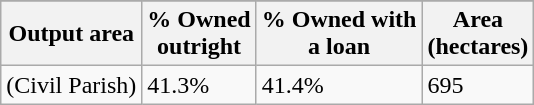<table class="wikitable">
<tr>
</tr>
<tr>
<th>Output area</th>
<th>% Owned<br>outright</th>
<th>% Owned with<br>a loan</th>
<th>Area<br>(hectares)</th>
</tr>
<tr>
<td>(Civil Parish)</td>
<td>41.3%</td>
<td>41.4%</td>
<td>695</td>
</tr>
</table>
